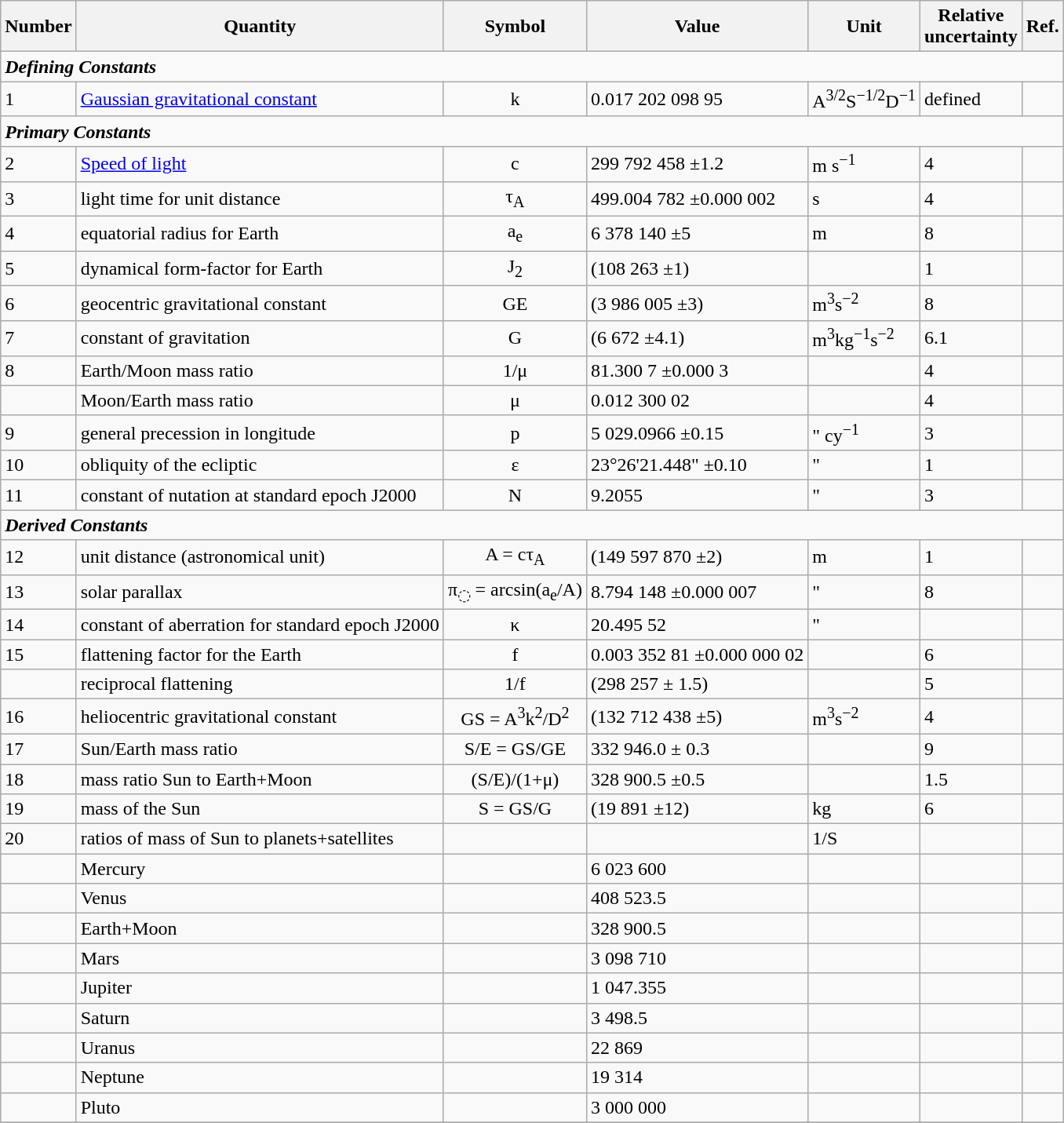<table class="wikitable">
<tr>
<th>Number</th>
<th>Quantity</th>
<th>Symbol</th>
<th>Value</th>
<th>Unit</th>
<th>Relative<br>uncertainty</th>
<th>Ref.</th>
</tr>
<tr>
<td colspan=7><strong><em>Defining Constants</em></strong></td>
</tr>
<tr>
<td>1</td>
<td><a href='#'>Gaussian gravitational constant</a></td>
<td align=center>k</td>
<td>0.017 202 098 95</td>
<td>A<sup>3/2</sup>S<sup>−1/2</sup>D<sup>−1</sup></td>
<td>defined</td>
<td></td>
</tr>
<tr>
<td colspan=7><strong><em>Primary Constants</em></strong></td>
</tr>
<tr>
<td>2</td>
<td><a href='#'>Speed of light</a></td>
<td align=center>c</td>
<td>299 792 458 ±1.2</td>
<td>m s<sup>−1</sup></td>
<td>4</td>
<td></td>
</tr>
<tr>
<td>3</td>
<td>light time for unit distance</td>
<td align=center>τ<sub>A</sub></td>
<td>499.004 782 ±0.000 002</td>
<td>s</td>
<td>4</td>
<td></td>
</tr>
<tr>
<td>4</td>
<td>equatorial radius for Earth</td>
<td align=center>a<sub>e</sub></td>
<td>6 378 140 ±5</td>
<td>m</td>
<td>8</td>
<td></td>
</tr>
<tr>
<td>5</td>
<td>dynamical form-factor for Earth</td>
<td align=center>J<sub>2</sub></td>
<td>(108 263 ±1)</td>
<td></td>
<td>1</td>
<td></td>
</tr>
<tr>
<td>6</td>
<td>geocentric gravitational constant</td>
<td align=center>GE</td>
<td>(3 986 005 ±3)</td>
<td>m<sup>3</sup>s<sup>−2</sup></td>
<td>8</td>
<td></td>
</tr>
<tr>
<td>7</td>
<td>constant of gravitation</td>
<td align=center>G</td>
<td>(6 672 ±4.1)</td>
<td>m<sup>3</sup>kg<sup>−1</sup>s<sup>−2</sup></td>
<td>6.1</td>
<td></td>
</tr>
<tr>
<td>8</td>
<td>Earth/Moon mass ratio</td>
<td align=center>1/μ</td>
<td>81.300 7 ±0.000 3</td>
<td></td>
<td>4</td>
<td></td>
</tr>
<tr>
<td></td>
<td>Moon/Earth mass ratio</td>
<td align=center>μ</td>
<td>0.012 300 02</td>
<td></td>
<td>4</td>
<td></td>
</tr>
<tr>
<td>9</td>
<td>general precession in longitude</td>
<td align=center>p</td>
<td>5 029.0966 ±0.15</td>
<td>" cy<sup>−1</sup></td>
<td>3</td>
<td></td>
</tr>
<tr>
<td>10</td>
<td>obliquity of the ecliptic</td>
<td align=center>ε</td>
<td>23°26'21.448" ±0.10</td>
<td>"</td>
<td>1</td>
<td></td>
</tr>
<tr>
<td>11</td>
<td>constant of nutation at standard epoch J2000</td>
<td align=center>N</td>
<td>9.2055 </td>
<td>"</td>
<td>3</td>
<td></td>
</tr>
<tr>
<td colspan=7><strong><em>Derived Constants</em></strong></td>
</tr>
<tr>
<td>12</td>
<td>unit distance (astronomical unit)</td>
<td align=center>A = cτ<sub>A</sub></td>
<td>(149 597 870 ±2)</td>
<td>m</td>
<td>1</td>
<td></td>
</tr>
<tr>
<td>13</td>
<td>solar parallax</td>
<td align=center>π<sub>◌</sub> = arcsin(a<sub>e</sub>/A)</td>
<td>8.794 148 ±0.000 007</td>
<td>"</td>
<td>8</td>
<td></td>
</tr>
<tr>
<td>14</td>
<td>constant of aberration for standard epoch J2000</td>
<td align=center>κ</td>
<td>20.495 52</td>
<td>"</td>
<td></td>
<td></td>
</tr>
<tr>
<td>15</td>
<td>flattening factor for the Earth</td>
<td align=center>f</td>
<td>0.003 352 81 ±0.000 000 02</td>
<td></td>
<td>6</td>
<td></td>
</tr>
<tr>
<td></td>
<td>reciprocal flattening</td>
<td align=center>1/f</td>
<td>(298 257 ± 1.5)</td>
<td></td>
<td>5</td>
<td></td>
</tr>
<tr>
<td>16</td>
<td>heliocentric gravitational constant</td>
<td align=center>GS = A<sup>3</sup>k<sup>2</sup>/D<sup>2</sup></td>
<td>(132 712 438 ±5)</td>
<td>m<sup>3</sup>s<sup>−2</sup></td>
<td>4</td>
<td></td>
</tr>
<tr>
<td>17</td>
<td>Sun/Earth mass ratio</td>
<td align=center>S/E = GS/GE</td>
<td>332 946.0 ± 0.3</td>
<td></td>
<td>9</td>
<td></td>
</tr>
<tr>
<td>18</td>
<td>mass ratio Sun to Earth+Moon</td>
<td align=center>(S/E)/(1+μ)</td>
<td>328 900.5 ±0.5</td>
<td></td>
<td>1.5</td>
<td></td>
</tr>
<tr>
<td>19</td>
<td>mass of the Sun</td>
<td align=center>S = GS/G</td>
<td>(19 891 ±12)</td>
<td>kg</td>
<td>6</td>
<td></td>
</tr>
<tr>
<td>20</td>
<td>ratios of mass of Sun to planets+satellites</td>
<td></td>
<td></td>
<td>1/S</td>
<td></td>
<td></td>
</tr>
<tr>
<td></td>
<td>Mercury</td>
<td></td>
<td>6 023 600</td>
<td></td>
<td></td>
<td></td>
</tr>
<tr>
<td></td>
<td>Venus</td>
<td></td>
<td>408 523.5</td>
<td></td>
<td></td>
<td></td>
</tr>
<tr>
<td></td>
<td>Earth+Moon</td>
<td></td>
<td>328 900.5</td>
<td></td>
<td></td>
<td></td>
</tr>
<tr>
<td></td>
<td>Mars</td>
<td></td>
<td>3 098 710</td>
<td></td>
<td></td>
<td></td>
</tr>
<tr>
<td></td>
<td>Jupiter</td>
<td></td>
<td>1 047.355</td>
<td></td>
<td></td>
<td></td>
</tr>
<tr>
<td></td>
<td>Saturn</td>
<td></td>
<td>3 498.5</td>
<td></td>
<td></td>
<td></td>
</tr>
<tr>
<td></td>
<td>Uranus</td>
<td></td>
<td>22 869</td>
<td></td>
<td></td>
<td></td>
</tr>
<tr>
<td></td>
<td>Neptune</td>
<td></td>
<td>19 314</td>
<td></td>
<td></td>
<td></td>
</tr>
<tr>
<td></td>
<td>Pluto</td>
<td></td>
<td>3 000 000</td>
<td></td>
<td></td>
<td></td>
</tr>
<tr>
</tr>
</table>
